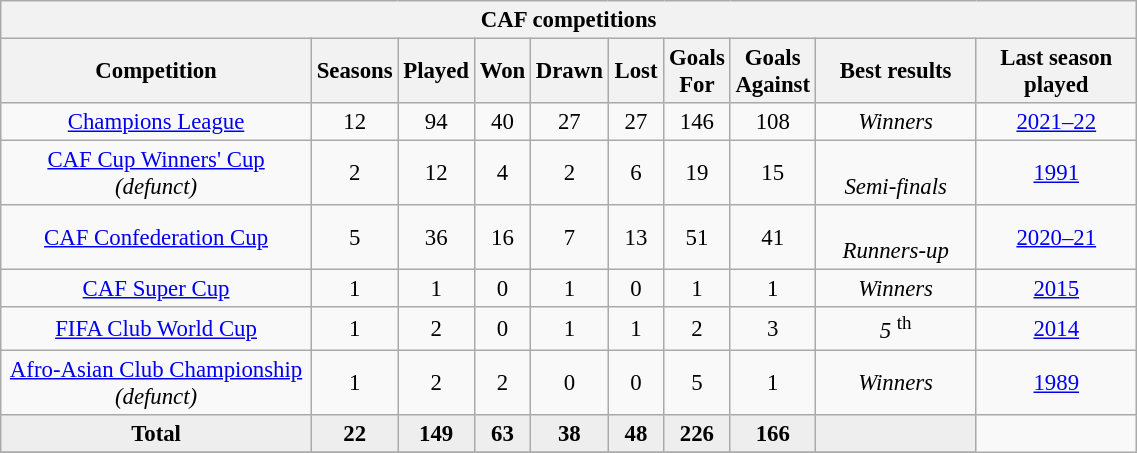<table class="wikitable" style="font-size:95%; text-align: center;">
<tr>
<th colspan="10">CAF competitions</th>
</tr>
<tr>
<th width="200">Competition</th>
<th width="30">Seasons</th>
<th width="30">Played</th>
<th width="30">Won</th>
<th width="30">Drawn</th>
<th width="30">Lost</th>
<th width="30">Goals For</th>
<th width="30">Goals Against</th>
<th width="100">Best results</th>
<th width="100">Last season played</th>
</tr>
<tr>
<td><a href='#'>Champions League</a></td>
<td>12</td>
<td>94</td>
<td>40</td>
<td>27</td>
<td>27</td>
<td>146</td>
<td>108</td>
<td>  <em>Winners</em></td>
<td><a href='#'>2021–22</a></td>
</tr>
<tr>
<td><a href='#'>CAF Cup Winners' Cup</a> <em>(defunct)</em></td>
<td>2</td>
<td>12</td>
<td>4</td>
<td>2</td>
<td>6</td>
<td>19</td>
<td>15</td>
<td> <br><em>Semi-finals</em><br></td>
<td><a href='#'>1991</a></td>
</tr>
<tr>
<td><a href='#'>CAF Confederation Cup</a></td>
<td>5</td>
<td>36</td>
<td>16</td>
<td>7</td>
<td>13</td>
<td>51</td>
<td>41</td>
<td> <br><em>Runners-up</em><br></td>
<td><a href='#'>2020–21</a></td>
</tr>
<tr>
<td><a href='#'>CAF Super Cup</a></td>
<td>1</td>
<td>1</td>
<td>0</td>
<td>1</td>
<td>0</td>
<td>1</td>
<td>1</td>
<td> <em>Winners</em></td>
<td><a href='#'>2015</a></td>
</tr>
<tr>
<td><a href='#'>FIFA Club World Cup</a></td>
<td>1</td>
<td>2</td>
<td>0</td>
<td>1</td>
<td>1</td>
<td>2</td>
<td>3</td>
<td><em>5</em> <sup>th</sup></td>
<td><a href='#'>2014</a></td>
</tr>
<tr>
<td><a href='#'>Afro-Asian Club Championship</a> <em>(defunct)</em></td>
<td>1</td>
<td>2</td>
<td>2</td>
<td>0</td>
<td>0</td>
<td>5</td>
<td>1</td>
<td> <em>Winners</em></td>
<td><a href='#'>1989</a></td>
</tr>
<tr bgcolor=#EEEEEE>
<td><strong>Total</strong></td>
<td><strong>22</strong></td>
<td><strong>149</strong></td>
<td><strong>63</strong></td>
<td><strong>38</strong></td>
<td><strong>48</strong></td>
<td><strong>226</strong></td>
<td><strong>166</strong></td>
<td></td>
</tr>
<tr>
</tr>
</table>
